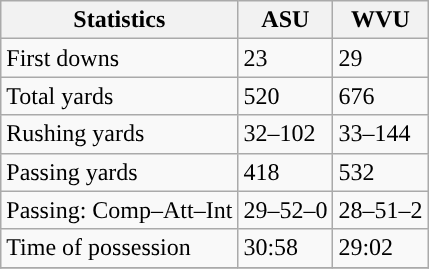<table class="wikitable" style="float: left;">
<tr>
<th>Statistics</th>
<th>ASU</th>
<th>WVU</th>
</tr>
<tr>
<td>First downs</td>
<td>23</td>
<td>29</td>
</tr>
<tr>
<td>Total yards</td>
<td>520</td>
<td>676</td>
</tr>
<tr>
<td>Rushing yards</td>
<td>32–102</td>
<td>33–144</td>
</tr>
<tr>
<td>Passing yards</td>
<td>418</td>
<td>532</td>
</tr>
<tr>
<td>Passing: Comp–Att–Int</td>
<td>29–52–0</td>
<td>28–51–2</td>
</tr>
<tr>
<td>Time of possession</td>
<td>30:58</td>
<td>29:02</td>
</tr>
<tr>
</tr>
</table>
